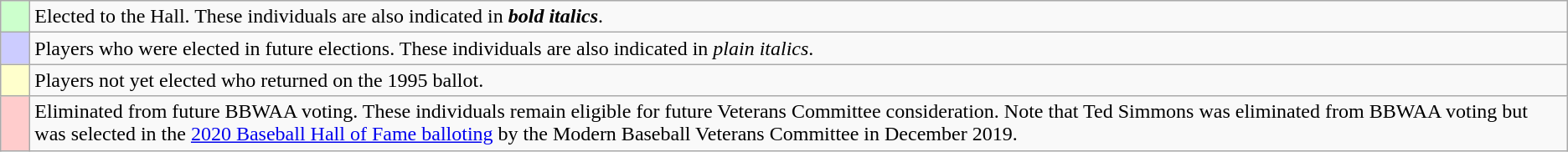<table class="wikitable">
<tr>
<td style="background:#cfc;">    </td>
<td>Elected to the Hall. These individuals are also indicated in <strong><em>bold italics</em></strong>.</td>
</tr>
<tr>
<td style="background:#ccf;">    </td>
<td>Players who were elected in future elections. These individuals are also indicated in <em>plain italics</em>.</td>
</tr>
<tr>
<td style="background:#ffc;">    </td>
<td>Players not yet elected who returned on the 1995 ballot.</td>
</tr>
<tr>
<td style="background:#fcc;">    </td>
<td>Eliminated from future BBWAA voting. These individuals remain eligible for future Veterans Committee consideration.  Note that Ted Simmons was eliminated from BBWAA voting but was selected in the <a href='#'>2020 Baseball Hall of Fame balloting</a> by the Modern Baseball Veterans Committee in December 2019.</td>
</tr>
</table>
